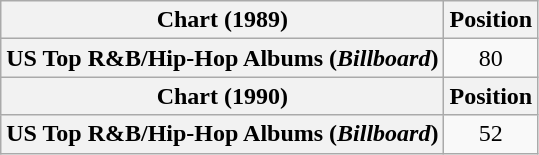<table class="wikitable plainrowheaders" style="text-align:center">
<tr>
<th scope="col">Chart (1989)</th>
<th scope="col">Position</th>
</tr>
<tr>
<th scope="row">US Top R&B/Hip-Hop Albums (<em>Billboard</em>)</th>
<td>80</td>
</tr>
<tr>
<th scope="col">Chart (1990)</th>
<th scope="col">Position</th>
</tr>
<tr>
<th scope="row">US Top R&B/Hip-Hop Albums (<em>Billboard</em>)</th>
<td>52</td>
</tr>
</table>
